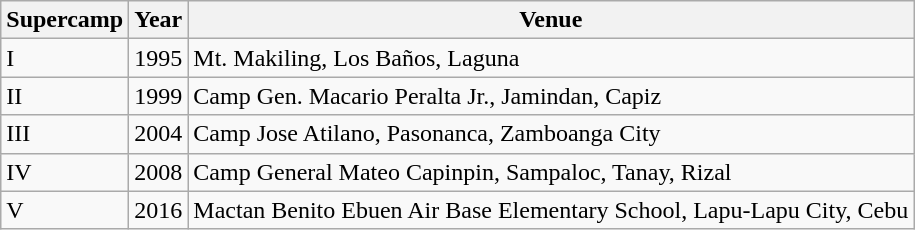<table class="wikitable">
<tr>
<th>Supercamp</th>
<th>Year</th>
<th>Venue</th>
</tr>
<tr>
<td>I</td>
<td>1995</td>
<td>Mt. Makiling, Los Baños, Laguna</td>
</tr>
<tr>
<td>II</td>
<td>1999</td>
<td>Camp Gen. Macario Peralta Jr., Jamindan, Capiz</td>
</tr>
<tr>
<td>III</td>
<td>2004</td>
<td>Camp Jose Atilano, Pasonanca, Zamboanga City</td>
</tr>
<tr>
<td>IV</td>
<td>2008</td>
<td>Camp General Mateo Capinpin, Sampaloc, Tanay, Rizal</td>
</tr>
<tr>
<td>V</td>
<td>2016</td>
<td>Mactan Benito Ebuen Air Base Elementary School, Lapu-Lapu City, Cebu</td>
</tr>
</table>
